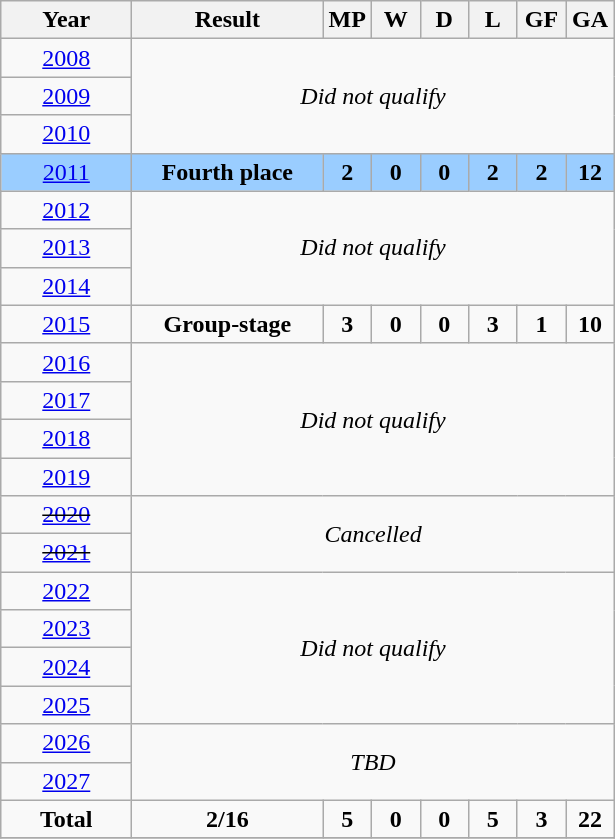<table class="wikitable" style="text-align: center;">
<tr>
<th width=80>Year</th>
<th width=120>Result</th>
<th width=25>MP</th>
<th width=25>W</th>
<th width=25>D</th>
<th width=25>L</th>
<th width=25>GF</th>
<th width=25>GA</th>
</tr>
<tr>
<td> <a href='#'>2008</a></td>
<td colspan=7 rowspan=3><em>Did not qualify</em></td>
</tr>
<tr>
<td> <a href='#'>2009</a></td>
</tr>
<tr>
<td> <a href='#'>2010</a></td>
</tr>
<tr style="background:#9acdff;">
<td> <a href='#'>2011</a></td>
<td><strong>Fourth place</strong></td>
<td><strong>2</strong></td>
<td><strong>0</strong></td>
<td><strong>0</strong></td>
<td><strong>2</strong></td>
<td><strong>2</strong></td>
<td><strong>12</strong></td>
</tr>
<tr>
<td> <a href='#'>2012</a></td>
<td colspan=7 rowspan=3><em>Did not qualify</em></td>
</tr>
<tr>
<td> <a href='#'>2013</a></td>
</tr>
<tr>
<td> <a href='#'>2014</a></td>
</tr>
<tr>
<td> <a href='#'>2015</a></td>
<td><strong>Group-stage</strong></td>
<td><strong>3</strong></td>
<td><strong>0</strong></td>
<td><strong>0</strong></td>
<td><strong>3</strong></td>
<td><strong>1</strong></td>
<td><strong>10</strong></td>
</tr>
<tr>
<td> <a href='#'>2016</a></td>
<td colspan=7 rowspan=4><em>Did not qualify</em></td>
</tr>
<tr>
<td> <a href='#'>2017</a></td>
</tr>
<tr>
<td> <a href='#'>2018</a></td>
</tr>
<tr>
<td> <a href='#'>2019</a></td>
</tr>
<tr>
<td> <s><a href='#'>2020</a></s></td>
<td colspan=7 rowspan=2><em>Cancelled</em></td>
</tr>
<tr>
<td> <s><a href='#'>2021</a></s></td>
</tr>
<tr>
<td> <a href='#'>2022</a></td>
<td colspan=7 rowspan=4><em>Did not qualify</em></td>
</tr>
<tr>
<td> <a href='#'>2023</a></td>
</tr>
<tr>
<td> <a href='#'>2024</a></td>
</tr>
<tr>
<td> <a href='#'>2025</a></td>
</tr>
<tr>
<td> <a href='#'>2026</a></td>
<td colspan=7 rowspan=2><em>TBD</em></td>
</tr>
<tr>
<td> <a href='#'>2027</a></td>
</tr>
<tr>
<td><strong>Total</strong></td>
<td><strong>2/16</strong></td>
<td><strong>5</strong></td>
<td><strong>0</strong></td>
<td><strong>0</strong></td>
<td><strong>5</strong></td>
<td><strong>3</strong></td>
<td><strong>22</strong></td>
</tr>
<tr>
</tr>
</table>
